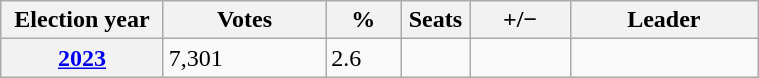<table class=wikitable style="width:40%; border:1px #AAAAFF solid">
<tr>
<th width=13%>Election year</th>
<th width=13%>Votes</th>
<th width=6%>%</th>
<th width=1%>Seats</th>
<th width=8%>+/−</th>
<th width=15%>Leader</th>
</tr>
<tr>
<th><a href='#'>2023</a></th>
<td>7,301</td>
<td>2.6</td>
<td></td>
<td></td>
<td></td>
</tr>
</table>
